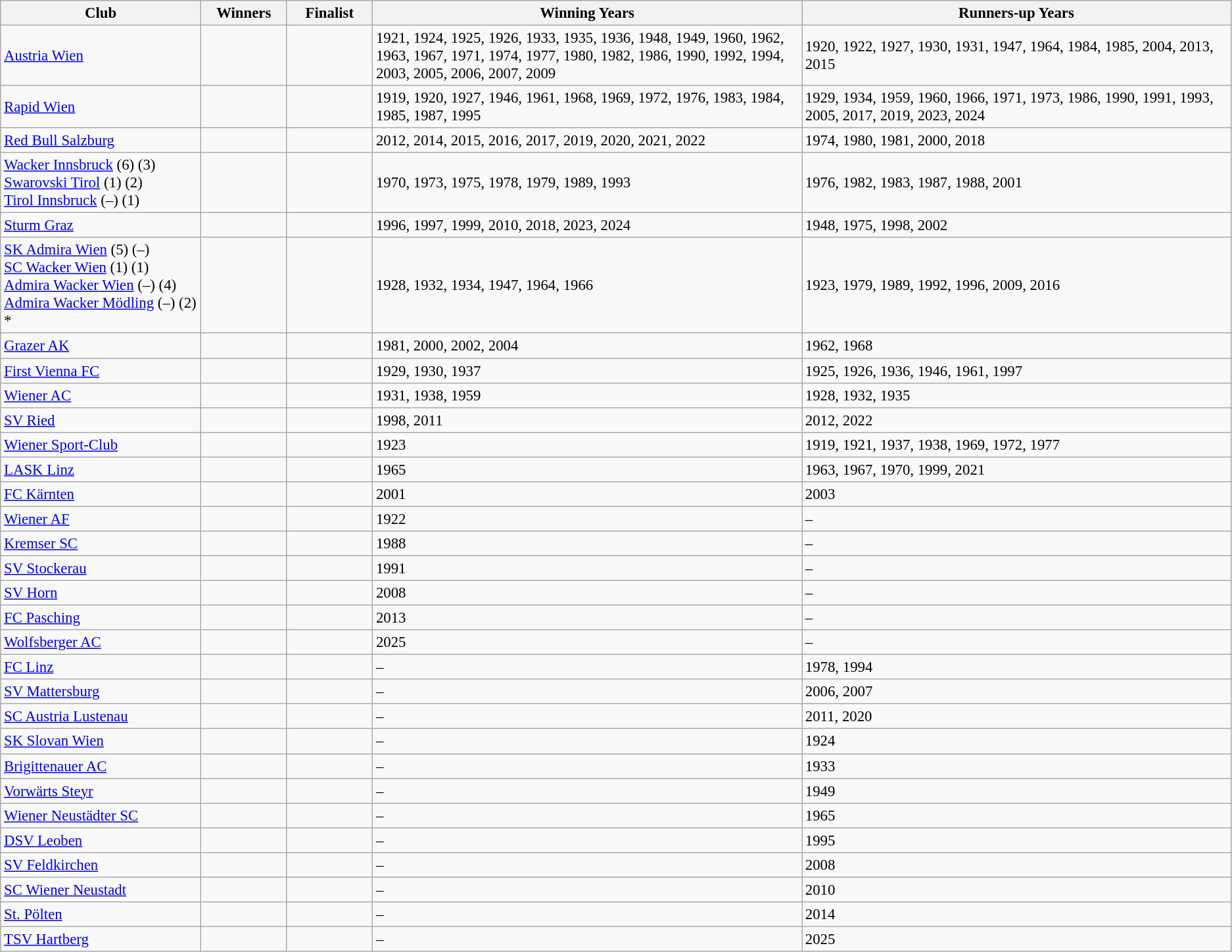<table class="wikitable sortable"  style="font-size:95%">
<tr>
<th style="width:14%;">Club</th>
<th style="width:6%;">Winners</th>
<th style="width:6%;">Finalist</th>
<th style="width:30%;">Winning Years</th>
<th style="width:30%;">Runners-up Years</th>
</tr>
<tr>
<td><a href='#'>Austria Wien</a></td>
<td></td>
<td></td>
<td>1921, 1924, 1925, 1926, 1933, 1935, 1936, 1948, 1949, 1960, 1962, 1963, 1967, 1971, 1974, 1977, 1980, 1982, 1986, 1990, 1992, 1994, 2003, 2005, 2006, 2007, 2009</td>
<td>1920, 1922, 1927, 1930, 1931, 1947, 1964, 1984, 1985, 2004, 2013, 2015</td>
</tr>
<tr>
<td><a href='#'>Rapid Wien</a></td>
<td></td>
<td></td>
<td>1919, 1920, 1927, 1946, 1961, 1968, 1969, 1972, 1976, 1983, 1984, 1985, 1987, 1995</td>
<td>1929, 1934, 1959, 1960, 1966, 1971, 1973, 1986, 1990, 1991, 1993, 2005, 2017, 2019, 2023, 2024</td>
</tr>
<tr>
<td><a href='#'>Red Bull Salzburg</a> </td>
<td></td>
<td></td>
<td>2012, 2014, 2015, 2016, 2017, 2019, 2020, 2021, 2022</td>
<td>1974, 1980, 1981, 2000, 2018</td>
</tr>
<tr>
<td><a href='#'>Wacker Innsbruck</a> (6) (3)<br><a href='#'>Swarovski Tirol</a> (1) (2)<br><a href='#'>Tirol Innsbruck</a> (–) (1) </td>
<td></td>
<td></td>
<td>1970, 1973, 1975, 1978, 1979, 1989, 1993</td>
<td>1976, 1982, 1983, 1987, 1988, 2001</td>
</tr>
<tr>
<td><a href='#'>Sturm Graz</a></td>
<td></td>
<td></td>
<td>1996, 1997, 1999, 2010, 2018, 2023, 2024</td>
<td>1948, 1975, 1998, 2002</td>
</tr>
<tr>
<td><a href='#'>SK Admira Wien</a> (5) (–)<br><a href='#'>SC Wacker Wien</a> (1) (1)<br><a href='#'>Admira Wacker Wien</a> (–) (4)<br><a href='#'>Admira Wacker Mödling</a> (–) (2) *</td>
<td></td>
<td></td>
<td>1928, 1932, 1934, 1947, 1964, 1966</td>
<td>1923, 1979, 1989, 1992, 1996, 2009, 2016</td>
</tr>
<tr>
<td><a href='#'>Grazer AK</a></td>
<td></td>
<td></td>
<td>1981, 2000, 2002, 2004</td>
<td>1962, 1968</td>
</tr>
<tr>
<td><a href='#'>First Vienna FC</a></td>
<td></td>
<td></td>
<td>1929, 1930, 1937</td>
<td>1925, 1926, 1936, 1946, 1961, 1997</td>
</tr>
<tr>
<td><a href='#'>Wiener AC</a></td>
<td></td>
<td></td>
<td>1931, 1938, 1959</td>
<td>1928, 1932, 1935</td>
</tr>
<tr>
<td><a href='#'>SV Ried</a></td>
<td></td>
<td></td>
<td>1998, 2011</td>
<td>2012, 2022</td>
</tr>
<tr>
<td><a href='#'>Wiener Sport-Club</a></td>
<td></td>
<td></td>
<td>1923</td>
<td>1919, 1921, 1937, 1938, 1969, 1972, 1977</td>
</tr>
<tr>
<td><a href='#'>LASK Linz</a></td>
<td></td>
<td></td>
<td>1965</td>
<td>1963, 1967, 1970, 1999, 2021</td>
</tr>
<tr>
<td><a href='#'>FC Kärnten</a></td>
<td></td>
<td></td>
<td>2001</td>
<td>2003</td>
</tr>
<tr>
<td><a href='#'>Wiener AF</a></td>
<td></td>
<td></td>
<td>1922</td>
<td>–</td>
</tr>
<tr>
<td><a href='#'>Kremser SC</a></td>
<td></td>
<td></td>
<td>1988</td>
<td>–</td>
</tr>
<tr>
<td><a href='#'>SV Stockerau</a></td>
<td></td>
<td></td>
<td>1991</td>
<td>–</td>
</tr>
<tr>
<td><a href='#'>SV Horn</a></td>
<td></td>
<td></td>
<td>2008</td>
<td>–</td>
</tr>
<tr>
<td><a href='#'>FC Pasching</a></td>
<td></td>
<td></td>
<td>2013</td>
<td>–</td>
</tr>
<tr>
<td><a href='#'>Wolfsberger AC</a></td>
<td></td>
<td></td>
<td>2025</td>
<td>–</td>
</tr>
<tr>
<td><a href='#'>FC Linz</a></td>
<td></td>
<td></td>
<td>–</td>
<td>1978, 1994</td>
</tr>
<tr>
<td><a href='#'>SV Mattersburg</a></td>
<td></td>
<td></td>
<td>–</td>
<td>2006, 2007</td>
</tr>
<tr>
<td><a href='#'>SC Austria Lustenau</a></td>
<td></td>
<td></td>
<td>–</td>
<td>2011, 2020</td>
</tr>
<tr>
<td><a href='#'>SK Slovan Wien</a></td>
<td></td>
<td></td>
<td>–</td>
<td>1924</td>
</tr>
<tr>
<td><a href='#'>Brigittenauer AC</a></td>
<td></td>
<td></td>
<td>–</td>
<td>1933</td>
</tr>
<tr>
<td><a href='#'>Vorwärts Steyr</a></td>
<td></td>
<td></td>
<td>–</td>
<td>1949</td>
</tr>
<tr>
<td><a href='#'>Wiener Neustädter SC</a></td>
<td></td>
<td></td>
<td>–</td>
<td>1965</td>
</tr>
<tr>
<td><a href='#'>DSV Leoben</a></td>
<td></td>
<td></td>
<td>–</td>
<td>1995</td>
</tr>
<tr>
<td><a href='#'>SV Feldkirchen</a></td>
<td></td>
<td></td>
<td>–</td>
<td>2008</td>
</tr>
<tr>
<td><a href='#'>SC Wiener Neustadt</a></td>
<td></td>
<td></td>
<td>–</td>
<td>2010</td>
</tr>
<tr>
<td><a href='#'>St. Pölten</a></td>
<td></td>
<td></td>
<td>–</td>
<td>2014</td>
</tr>
<tr>
<td><a href='#'>TSV Hartberg</a></td>
<td></td>
<td></td>
<td>–</td>
<td>2025</td>
</tr>
</table>
